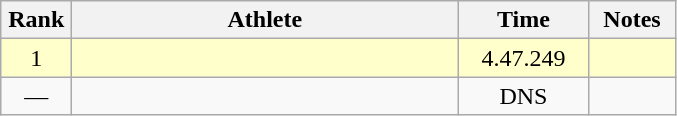<table class=wikitable style="text-align:center">
<tr>
<th width=40>Rank</th>
<th width=250>Athlete</th>
<th width=80>Time</th>
<th width=50>Notes</th>
</tr>
<tr bgcolor="#ffffcc">
<td>1</td>
<td align=left></td>
<td>4.47.249</td>
<td></td>
</tr>
<tr>
<td>—</td>
<td align=left></td>
<td>DNS</td>
<td></td>
</tr>
</table>
